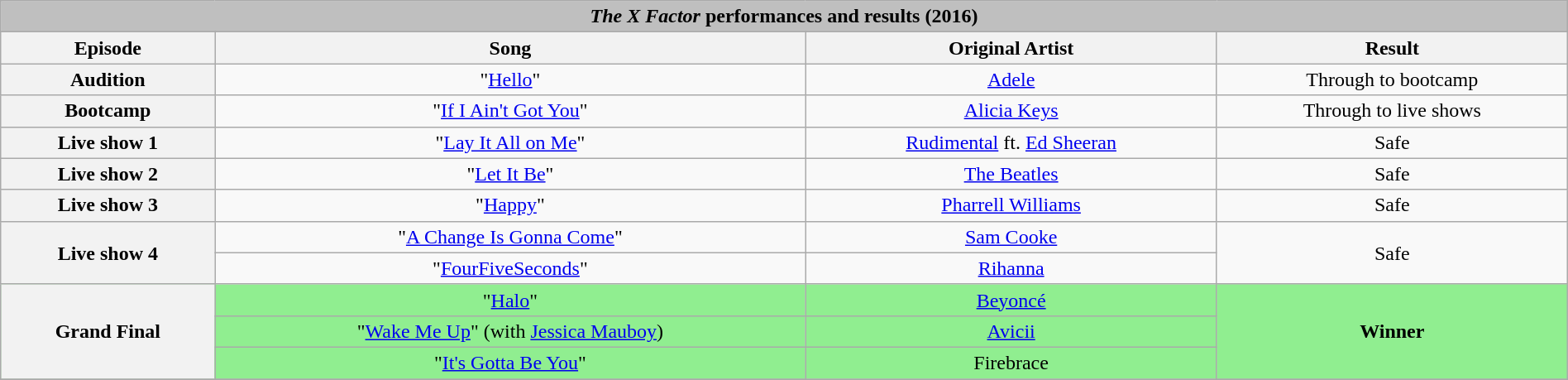<table class="wikitable collapsible collapsed" style="width:100%; margin:1em auto 1em auto; text-align:center;">
<tr>
<th colspan="4" style="background:#BFBFBF;"><em>The X Factor</em> performances and results (2016)</th>
</tr>
<tr>
<th scope="col">Episode</th>
<th scope="col">Song</th>
<th scope="col">Original Artist</th>
<th scope="col">Result</th>
</tr>
<tr>
<th>Audition</th>
<td>"<a href='#'>Hello</a>"</td>
<td><a href='#'>Adele</a></td>
<td>Through to bootcamp</td>
</tr>
<tr>
<th>Bootcamp</th>
<td>"<a href='#'>If I Ain't Got You</a>"</td>
<td><a href='#'>Alicia Keys</a></td>
<td>Through to live shows</td>
</tr>
<tr>
<th>Live show 1</th>
<td>"<a href='#'>Lay It All on Me</a>"</td>
<td><a href='#'>Rudimental</a> ft. <a href='#'>Ed Sheeran</a></td>
<td>Safe</td>
</tr>
<tr>
<th>Live show 2</th>
<td>"<a href='#'>Let It Be</a>"</td>
<td><a href='#'>The Beatles</a></td>
<td>Safe</td>
</tr>
<tr>
<th>Live show 3</th>
<td>"<a href='#'>Happy</a>"</td>
<td><a href='#'>Pharrell Williams</a></td>
<td>Safe</td>
</tr>
<tr>
<th rowspan="2">Live show 4</th>
<td>"<a href='#'>A Change Is Gonna Come</a>"</td>
<td><a href='#'>Sam Cooke</a></td>
<td rowspan="2">Safe</td>
</tr>
<tr>
<td>"<a href='#'>FourFiveSeconds</a>"</td>
<td><a href='#'>Rihanna</a></td>
</tr>
<tr style="background:lightgreen;">
<th rowspan="3">Grand Final</th>
<td>"<a href='#'>Halo</a>"</td>
<td><a href='#'>Beyoncé</a></td>
<td rowspan="3" style="background:lightgreen;"><strong>Winner</strong></td>
</tr>
<tr style="background:lightgreen;">
<td>"<a href='#'>Wake Me Up</a>" (with <a href='#'>Jessica Mauboy</a>)</td>
<td><a href='#'>Avicii</a></td>
</tr>
<tr style="background:lightgreen;">
<td style="background:lightgreen;">"<a href='#'>It's Gotta Be You</a>"</td>
<td>Firebrace</td>
</tr>
<tr>
</tr>
</table>
